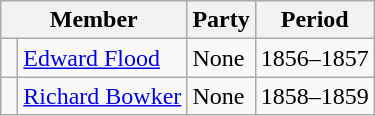<table class="wikitable">
<tr>
<th colspan="2">Member</th>
<th>Party</th>
<th>Period</th>
</tr>
<tr>
<td> </td>
<td><a href='#'>Edward Flood</a></td>
<td>None</td>
<td>1856–1857</td>
</tr>
<tr>
<td> </td>
<td><a href='#'>Richard Bowker</a></td>
<td>None</td>
<td>1858–1859</td>
</tr>
</table>
